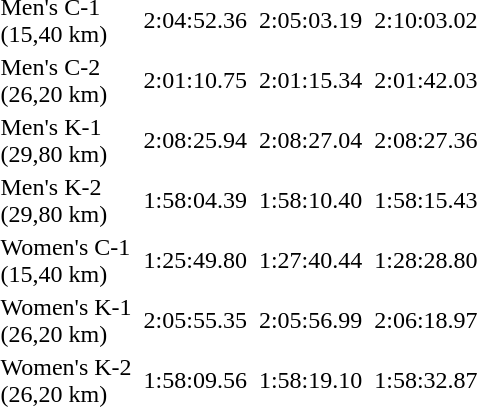<table>
<tr>
<td>Men's C-1<br>(15,40 km)</td>
<td></td>
<td>2:04:52.36</td>
<td></td>
<td>2:05:03.19</td>
<td></td>
<td>2:10:03.02</td>
</tr>
<tr>
<td>Men's C-2<br>(26,20 km)</td>
<td></td>
<td>2:01:10.75</td>
<td></td>
<td>2:01:15.34</td>
<td></td>
<td>2:01:42.03</td>
</tr>
<tr>
<td>Men's K-1<br>(29,80 km)</td>
<td></td>
<td>2:08:25.94</td>
<td></td>
<td>2:08:27.04</td>
<td></td>
<td>2:08:27.36</td>
</tr>
<tr>
<td>Men's K-2<br>(29,80 km)</td>
<td></td>
<td>1:58:04.39</td>
<td></td>
<td>1:58:10.40</td>
<td></td>
<td>1:58:15.43</td>
</tr>
<tr>
<td>Women's C-1<br>(15,40 km)</td>
<td></td>
<td>1:25:49.80</td>
<td></td>
<td>1:27:40.44</td>
<td></td>
<td>1:28:28.80</td>
</tr>
<tr>
<td>Women's K-1<br>(26,20 km)</td>
<td></td>
<td>2:05:55.35</td>
<td></td>
<td>2:05:56.99</td>
<td></td>
<td>2:06:18.97</td>
</tr>
<tr>
<td>Women's K-2<br>(26,20 km)</td>
<td></td>
<td>1:58:09.56</td>
<td></td>
<td>1:58:19.10</td>
<td></td>
<td>1:58:32.87</td>
</tr>
</table>
